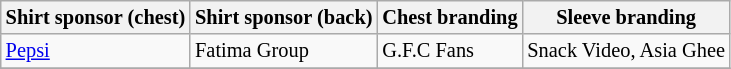<table class="wikitable"  style="font-size:85%;">
<tr>
<th>Shirt sponsor (chest)</th>
<th>Shirt sponsor (back)</th>
<th>Chest branding</th>
<th>Sleeve branding</th>
</tr>
<tr>
<td><a href='#'>Pepsi</a></td>
<td>Fatima Group</td>
<td>G.F.C Fans</td>
<td>Snack Video, Asia Ghee</td>
</tr>
<tr>
</tr>
</table>
